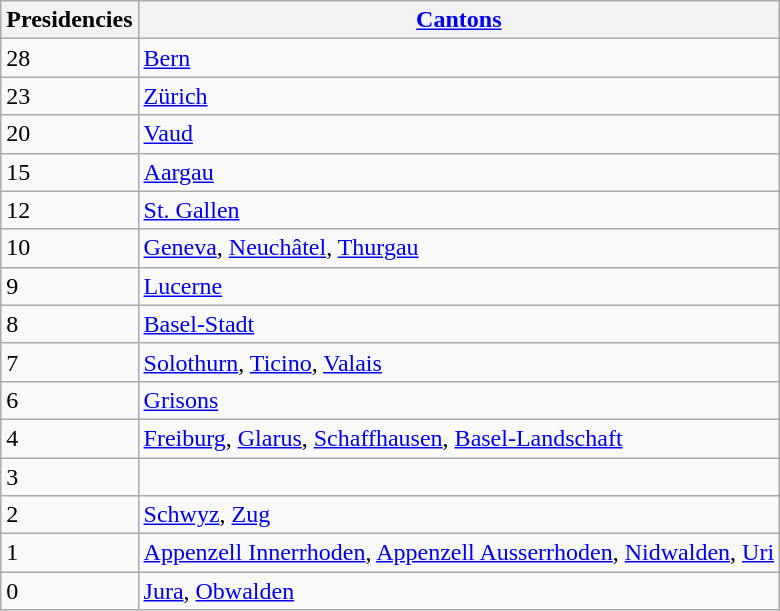<table class="wikitable">
<tr style="background:#efefef">
<th>Presidencies</th>
<th><a href='#'>Cantons</a></th>
</tr>
<tr>
<td>28</td>
<td><a href='#'>Bern</a></td>
</tr>
<tr>
<td>23</td>
<td><a href='#'>Zürich</a></td>
</tr>
<tr>
<td>20</td>
<td><a href='#'>Vaud</a></td>
</tr>
<tr>
<td>15</td>
<td><a href='#'>Aargau</a></td>
</tr>
<tr>
<td>12</td>
<td><a href='#'>St. Gallen</a></td>
</tr>
<tr>
<td>10</td>
<td><a href='#'>Geneva</a>, <a href='#'>Neuchâtel</a>, <a href='#'>Thurgau</a></td>
</tr>
<tr>
<td>9</td>
<td><a href='#'>Lucerne</a></td>
</tr>
<tr>
<td>8</td>
<td><a href='#'>Basel-Stadt</a></td>
</tr>
<tr>
<td>7</td>
<td><a href='#'>Solothurn</a>, <a href='#'>Ticino</a>, <a href='#'>Valais</a></td>
</tr>
<tr>
<td>6</td>
<td><a href='#'>Grisons</a></td>
</tr>
<tr>
<td>4</td>
<td><a href='#'>Freiburg</a>, <a href='#'>Glarus</a>, <a href='#'>Schaffhausen</a>, <a href='#'>Basel-Landschaft</a></td>
</tr>
<tr>
<td>3</td>
<td></td>
</tr>
<tr>
<td>2</td>
<td><a href='#'>Schwyz</a>, <a href='#'>Zug</a></td>
</tr>
<tr>
<td>1</td>
<td><a href='#'>Appenzell Innerrhoden</a>, <a href='#'>Appenzell Ausserrhoden</a>, <a href='#'>Nidwalden</a>, <a href='#'>Uri</a></td>
</tr>
<tr>
<td>0</td>
<td><a href='#'>Jura</a>, <a href='#'>Obwalden</a></td>
</tr>
</table>
